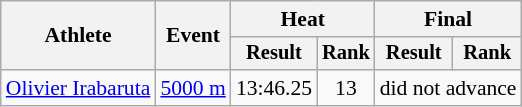<table class="wikitable" style="font-size:90%">
<tr>
<th rowspan="2">Athlete</th>
<th rowspan="2">Event</th>
<th colspan="2">Heat</th>
<th colspan="2">Final</th>
</tr>
<tr style="font-size:95%">
<th>Result</th>
<th>Rank</th>
<th>Result</th>
<th>Rank</th>
</tr>
<tr align=center>
<td align=left><a href='#'>Olivier Irabaruta</a></td>
<td align=left><a href='#'>5000 m</a></td>
<td>13:46.25</td>
<td>13</td>
<td colspan=2>did not advance</td>
</tr>
</table>
